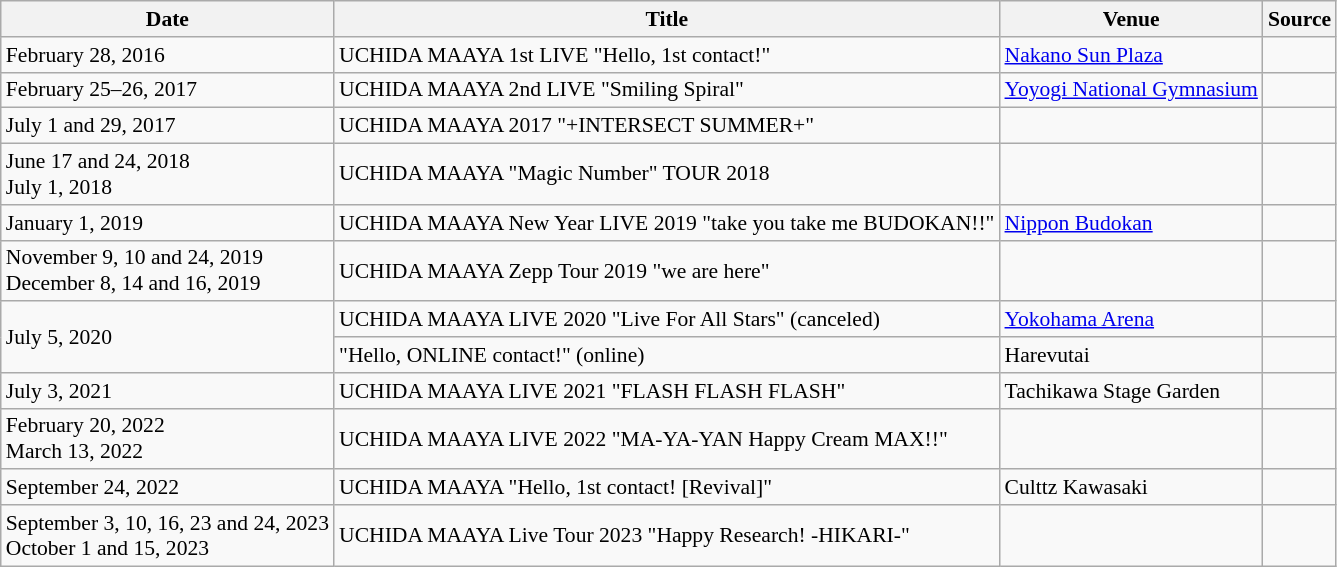<table class="wikitable" style="font-size: 90%;">
<tr>
<th>Date</th>
<th>Title</th>
<th>Venue</th>
<th>Source</th>
</tr>
<tr>
<td>February 28, 2016</td>
<td>UCHIDA MAAYA 1st LIVE "Hello, 1st contact!"</td>
<td><a href='#'>Nakano Sun Plaza</a></td>
<td></td>
</tr>
<tr>
<td>February 25–26, 2017</td>
<td>UCHIDA MAAYA 2nd LIVE "Smiling Spiral"</td>
<td><a href='#'>Yoyogi National Gymnasium</a></td>
<td></td>
</tr>
<tr>
<td>July 1 and 29, 2017</td>
<td>UCHIDA MAAYA 2017 "+INTERSECT SUMMER+"</td>
<td></td>
<td></td>
</tr>
<tr>
<td>June 17 and 24, 2018<br>July 1, 2018</td>
<td>UCHIDA MAAYA "Magic Number" TOUR 2018</td>
<td></td>
<td></td>
</tr>
<tr>
<td>January 1, 2019</td>
<td>UCHIDA MAAYA New Year LIVE 2019 "take you take me BUDOKAN!!"</td>
<td><a href='#'>Nippon Budokan</a></td>
<td></td>
</tr>
<tr>
<td>November 9, 10 and 24, 2019<br>December 8, 14 and 16, 2019</td>
<td>UCHIDA MAAYA Zepp Tour 2019 "we are here"</td>
<td></td>
<td></td>
</tr>
<tr>
<td rowspan="2">July 5, 2020</td>
<td>UCHIDA MAAYA LIVE 2020 "Live For All Stars" (canceled)</td>
<td><a href='#'>Yokohama Arena</a></td>
<td></td>
</tr>
<tr>
<td>"Hello, ONLINE contact!" (online)</td>
<td>Harevutai</td>
<td></td>
</tr>
<tr>
<td>July 3, 2021</td>
<td>UCHIDA MAAYA LIVE 2021 "FLASH FLASH FLASH"</td>
<td>Tachikawa Stage Garden</td>
<td></td>
</tr>
<tr>
<td>February 20, 2022<br>March 13, 2022</td>
<td>UCHIDA MAAYA LIVE 2022 "MA-YA-YAN Happy Cream MAX!!"</td>
<td></td>
<td></td>
</tr>
<tr>
<td>September 24, 2022</td>
<td>UCHIDA MAAYA "Hello, 1st contact! [Revival]"</td>
<td>Culttz Kawasaki</td>
<td></td>
</tr>
<tr>
<td>September 3, 10, 16, 23 and 24, 2023<br>October 1 and 15, 2023</td>
<td>UCHIDA MAAYA Live Tour 2023 "Happy Research! -HIKARI-"</td>
<td></td>
<td></td>
</tr>
</table>
